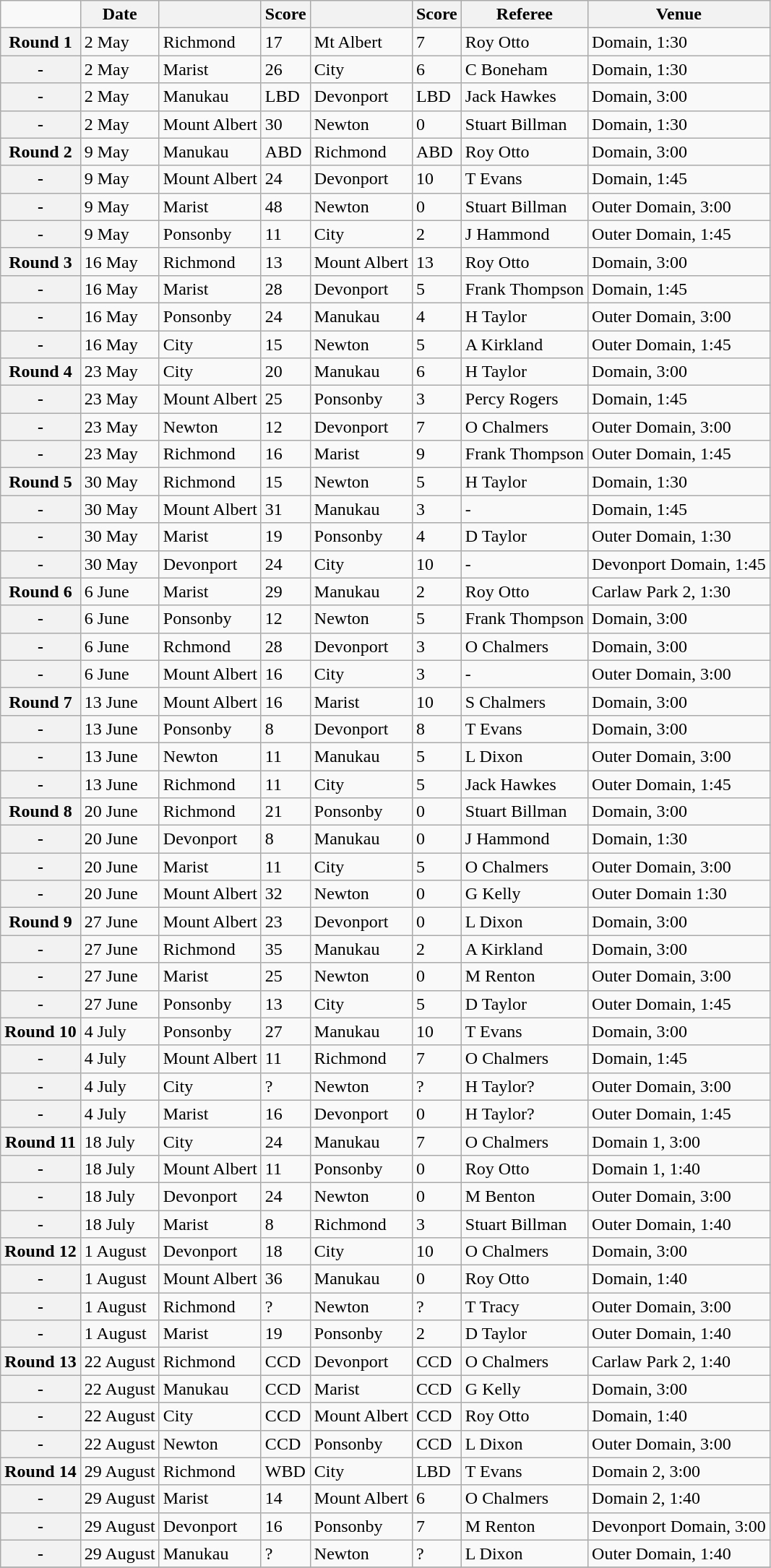<table class="wikitable mw-collapsible">
<tr>
<td></td>
<th scope="col">Date</th>
<th scope="col"></th>
<th scope="col">Score</th>
<th scope="col"></th>
<th scope="col">Score</th>
<th scope="col">Referee</th>
<th scope="col">Venue</th>
</tr>
<tr>
<th scope="row">Round 1</th>
<td>2 May</td>
<td>Richmond</td>
<td>17</td>
<td>Mt Albert</td>
<td>7</td>
<td>Roy Otto</td>
<td>Domain, 1:30</td>
</tr>
<tr>
<th scope="row">-</th>
<td>2 May</td>
<td>Marist</td>
<td>26</td>
<td>City</td>
<td>6</td>
<td>C Boneham</td>
<td>Domain, 1:30</td>
</tr>
<tr>
<th scope="row">-</th>
<td>2 May</td>
<td>Manukau</td>
<td>LBD</td>
<td>Devonport</td>
<td>LBD</td>
<td>Jack Hawkes</td>
<td>Domain, 3:00</td>
</tr>
<tr>
<th scope="row">-</th>
<td>2 May</td>
<td>Mount Albert</td>
<td>30</td>
<td>Newton</td>
<td>0</td>
<td>Stuart Billman</td>
<td>Domain, 1:30</td>
</tr>
<tr>
<th scope="row">Round 2</th>
<td>9 May</td>
<td>Manukau</td>
<td>ABD</td>
<td>Richmond</td>
<td>ABD</td>
<td>Roy Otto</td>
<td>Domain, 3:00</td>
</tr>
<tr>
<th scope="row">-</th>
<td>9 May</td>
<td>Mount Albert</td>
<td>24</td>
<td>Devonport</td>
<td>10</td>
<td>T Evans</td>
<td>Domain, 1:45</td>
</tr>
<tr>
<th scope="row">-</th>
<td>9 May</td>
<td>Marist</td>
<td>48</td>
<td>Newton</td>
<td>0</td>
<td>Stuart Billman</td>
<td>Outer Domain, 3:00</td>
</tr>
<tr>
<th scope="row">-</th>
<td>9 May</td>
<td>Ponsonby</td>
<td>11</td>
<td>City</td>
<td>2</td>
<td>J Hammond</td>
<td>Outer Domain, 1:45</td>
</tr>
<tr>
<th scope="row">Round 3</th>
<td>16 May</td>
<td>Richmond</td>
<td>13</td>
<td>Mount Albert</td>
<td>13</td>
<td>Roy Otto</td>
<td>Domain, 3:00</td>
</tr>
<tr>
<th scope="row">-</th>
<td>16 May</td>
<td>Marist</td>
<td>28</td>
<td>Devonport</td>
<td>5</td>
<td>Frank Thompson</td>
<td>Domain, 1:45</td>
</tr>
<tr>
<th scope="row">-</th>
<td>16 May</td>
<td>Ponsonby</td>
<td>24</td>
<td>Manukau</td>
<td>4</td>
<td>H Taylor</td>
<td>Outer Domain, 3:00</td>
</tr>
<tr>
<th scope="row">-</th>
<td>16 May</td>
<td>City</td>
<td>15</td>
<td>Newton</td>
<td>5</td>
<td>A Kirkland</td>
<td>Outer Domain, 1:45</td>
</tr>
<tr>
<th scope="row">Round 4</th>
<td>23 May</td>
<td>City</td>
<td>20</td>
<td>Manukau</td>
<td>6</td>
<td>H Taylor</td>
<td>Domain, 3:00</td>
</tr>
<tr>
<th scope="row">-</th>
<td>23 May</td>
<td>Mount Albert</td>
<td>25</td>
<td>Ponsonby</td>
<td>3</td>
<td>Percy Rogers</td>
<td>Domain, 1:45</td>
</tr>
<tr>
<th scope="row">-</th>
<td>23 May</td>
<td>Newton</td>
<td>12</td>
<td>Devonport</td>
<td>7</td>
<td>O Chalmers</td>
<td>Outer Domain, 3:00</td>
</tr>
<tr>
<th scope="row">-</th>
<td>23 May</td>
<td>Richmond</td>
<td>16</td>
<td>Marist</td>
<td>9</td>
<td>Frank Thompson</td>
<td>Outer Domain, 1:45</td>
</tr>
<tr>
<th scope="row">Round 5</th>
<td>30 May</td>
<td>Richmond</td>
<td>15</td>
<td>Newton</td>
<td>5</td>
<td>H Taylor</td>
<td>Domain, 1:30</td>
</tr>
<tr>
<th scope="row">-</th>
<td>30 May</td>
<td>Mount Albert</td>
<td>31</td>
<td>Manukau</td>
<td>3</td>
<td>-</td>
<td>Domain, 1:45</td>
</tr>
<tr>
<th scope="row">-</th>
<td>30 May</td>
<td>Marist</td>
<td>19</td>
<td>Ponsonby</td>
<td>4</td>
<td>D Taylor</td>
<td>Outer Domain, 1:30</td>
</tr>
<tr>
<th scope="row">-</th>
<td>30 May</td>
<td>Devonport</td>
<td>24</td>
<td>City</td>
<td>10</td>
<td>-</td>
<td>Devonport Domain, 1:45</td>
</tr>
<tr>
<th scope="row">Round 6</th>
<td>6 June</td>
<td>Marist</td>
<td>29</td>
<td>Manukau</td>
<td>2</td>
<td>Roy Otto</td>
<td>Carlaw Park 2, 1:30</td>
</tr>
<tr>
<th scope="row">-</th>
<td>6 June</td>
<td>Ponsonby</td>
<td>12</td>
<td>Newton</td>
<td>5</td>
<td>Frank Thompson</td>
<td>Domain, 3:00</td>
</tr>
<tr>
<th scope="row">-</th>
<td>6 June</td>
<td>Rchmond</td>
<td>28</td>
<td>Devonport</td>
<td>3</td>
<td>O Chalmers</td>
<td>Domain, 3:00</td>
</tr>
<tr>
<th scope="row">-</th>
<td>6 June</td>
<td>Mount Albert</td>
<td>16</td>
<td>City</td>
<td>3</td>
<td>-</td>
<td>Outer Domain, 3:00</td>
</tr>
<tr>
<th scope="row">Round 7</th>
<td>13 June</td>
<td>Mount Albert</td>
<td>16</td>
<td>Marist</td>
<td>10</td>
<td>S Chalmers</td>
<td>Domain, 3:00</td>
</tr>
<tr>
<th scope="row">-</th>
<td>13 June</td>
<td>Ponsonby</td>
<td>8</td>
<td>Devonport</td>
<td>8</td>
<td>T Evans</td>
<td>Domain, 3:00</td>
</tr>
<tr>
<th scope="row">-</th>
<td>13 June</td>
<td>Newton</td>
<td>11</td>
<td>Manukau</td>
<td>5</td>
<td>L Dixon</td>
<td>Outer Domain, 3:00</td>
</tr>
<tr>
<th scope="row">-</th>
<td>13 June</td>
<td>Richmond</td>
<td>11</td>
<td>City</td>
<td>5</td>
<td>Jack Hawkes</td>
<td>Outer Domain, 1:45</td>
</tr>
<tr>
<th scope="row">Round 8</th>
<td>20 June</td>
<td>Richmond</td>
<td>21</td>
<td>Ponsonby</td>
<td>0</td>
<td>Stuart Billman</td>
<td>Domain, 3:00</td>
</tr>
<tr>
<th scope="row">-</th>
<td>20 June</td>
<td>Devonport</td>
<td>8</td>
<td>Manukau</td>
<td>0</td>
<td>J Hammond</td>
<td>Domain, 1:30</td>
</tr>
<tr>
<th scope="row">-</th>
<td>20 June</td>
<td>Marist</td>
<td>11</td>
<td>City</td>
<td>5</td>
<td>O Chalmers</td>
<td>Outer Domain, 3:00</td>
</tr>
<tr>
<th scope="row">-</th>
<td>20 June</td>
<td>Mount Albert</td>
<td>32</td>
<td>Newton</td>
<td>0</td>
<td>G Kelly</td>
<td>Outer Domain 1:30</td>
</tr>
<tr>
<th scope="row">Round 9</th>
<td>27 June</td>
<td>Mount Albert</td>
<td>23</td>
<td>Devonport</td>
<td>0</td>
<td>L Dixon</td>
<td>Domain, 3:00</td>
</tr>
<tr>
<th scope="row">-</th>
<td>27 June</td>
<td>Richmond</td>
<td>35</td>
<td>Manukau</td>
<td>2</td>
<td>A Kirkland</td>
<td>Domain, 3:00</td>
</tr>
<tr>
<th scope="row">-</th>
<td>27 June</td>
<td>Marist</td>
<td>25</td>
<td>Newton</td>
<td>0</td>
<td>M Renton</td>
<td>Outer Domain, 3:00</td>
</tr>
<tr>
<th scope="row">-</th>
<td>27 June</td>
<td>Ponsonby</td>
<td>13</td>
<td>City</td>
<td>5</td>
<td>D Taylor</td>
<td>Outer Domain, 1:45</td>
</tr>
<tr>
<th scope="row">Round 10</th>
<td>4 July</td>
<td>Ponsonby</td>
<td>27</td>
<td>Manukau</td>
<td>10</td>
<td>T Evans</td>
<td>Domain, 3:00</td>
</tr>
<tr>
<th scope="row">-</th>
<td>4 July</td>
<td>Mount Albert</td>
<td>11</td>
<td>Richmond</td>
<td>7</td>
<td>O Chalmers</td>
<td>Domain, 1:45</td>
</tr>
<tr>
<th scope="row">-</th>
<td>4 July</td>
<td>City</td>
<td>?</td>
<td>Newton</td>
<td>?</td>
<td>H Taylor?</td>
<td>Outer Domain, 3:00</td>
</tr>
<tr>
<th scope="row">-</th>
<td>4 July</td>
<td>Marist</td>
<td>16</td>
<td>Devonport</td>
<td>0</td>
<td>H Taylor?</td>
<td>Outer Domain, 1:45</td>
</tr>
<tr>
<th scope="row">Round 11</th>
<td>18 July</td>
<td>City</td>
<td>24</td>
<td>Manukau</td>
<td>7</td>
<td>O Chalmers</td>
<td>Domain 1, 3:00</td>
</tr>
<tr>
<th scope="row">-</th>
<td>18 July</td>
<td>Mount Albert</td>
<td>11</td>
<td>Ponsonby</td>
<td>0</td>
<td>Roy Otto</td>
<td>Domain 1, 1:40</td>
</tr>
<tr>
<th scope="row">-</th>
<td>18 July</td>
<td>Devonport</td>
<td>24</td>
<td>Newton</td>
<td>0</td>
<td>M Benton</td>
<td>Outer Domain, 3:00</td>
</tr>
<tr>
<th scope="row">-</th>
<td>18 July</td>
<td>Marist</td>
<td>8</td>
<td>Richmond</td>
<td>3</td>
<td>Stuart Billman</td>
<td>Outer Domain, 1:40</td>
</tr>
<tr>
<th scope="row">Round 12</th>
<td>1 August</td>
<td>Devonport</td>
<td>18</td>
<td>City</td>
<td>10</td>
<td>O Chalmers</td>
<td>Domain, 3:00</td>
</tr>
<tr>
<th scope="row">-</th>
<td>1 August</td>
<td>Mount Albert</td>
<td>36</td>
<td>Manukau</td>
<td>0</td>
<td>Roy Otto</td>
<td>Domain, 1:40</td>
</tr>
<tr>
<th scope="row">-</th>
<td>1 August</td>
<td>Richmond</td>
<td>?</td>
<td>Newton</td>
<td>?</td>
<td>T Tracy</td>
<td>Outer Domain, 3:00</td>
</tr>
<tr>
<th scope="row">-</th>
<td>1 August</td>
<td>Marist</td>
<td>19</td>
<td>Ponsonby</td>
<td>2</td>
<td>D Taylor</td>
<td>Outer Domain, 1:40</td>
</tr>
<tr>
<th scope="row">Round 13</th>
<td>22 August</td>
<td>Richmond</td>
<td>CCD</td>
<td>Devonport</td>
<td>CCD</td>
<td>O Chalmers</td>
<td>Carlaw Park 2, 1:40</td>
</tr>
<tr>
<th scope="row">-</th>
<td>22 August</td>
<td>Manukau</td>
<td>CCD</td>
<td>Marist</td>
<td>CCD</td>
<td>G Kelly</td>
<td>Domain, 3:00</td>
</tr>
<tr>
<th scope="row">-</th>
<td>22 August</td>
<td>City</td>
<td>CCD</td>
<td>Mount Albert</td>
<td>CCD</td>
<td>Roy Otto</td>
<td>Domain, 1:40</td>
</tr>
<tr>
<th scope="row">-</th>
<td>22 August</td>
<td>Newton</td>
<td>CCD</td>
<td>Ponsonby</td>
<td>CCD</td>
<td>L Dixon</td>
<td>Outer Domain, 3:00</td>
</tr>
<tr>
<th scope="row">Round 14</th>
<td>29 August</td>
<td>Richmond</td>
<td>WBD</td>
<td>City</td>
<td>LBD</td>
<td>T Evans</td>
<td>Domain 2, 3:00</td>
</tr>
<tr>
<th scope="row">-</th>
<td>29 August</td>
<td>Marist</td>
<td>14</td>
<td>Mount Albert</td>
<td>6</td>
<td>O Chalmers</td>
<td>Domain 2, 1:40</td>
</tr>
<tr>
<th scope="row">-</th>
<td>29 August</td>
<td>Devonport</td>
<td>16</td>
<td>Ponsonby</td>
<td>7</td>
<td>M Renton</td>
<td>Devonport Domain, 3:00</td>
</tr>
<tr>
<th scope="row">-</th>
<td>29 August</td>
<td>Manukau</td>
<td>?</td>
<td>Newton</td>
<td>?</td>
<td>L Dixon</td>
<td>Outer Domain, 1:40</td>
</tr>
<tr>
</tr>
</table>
